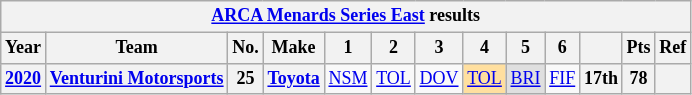<table class="wikitable" style="text-align:center; font-size:75%">
<tr>
<th colspan=14><a href='#'>ARCA Menards Series East</a> results</th>
</tr>
<tr>
<th>Year</th>
<th>Team</th>
<th>No.</th>
<th>Make</th>
<th>1</th>
<th>2</th>
<th>3</th>
<th>4</th>
<th>5</th>
<th>6</th>
<th></th>
<th>Pts</th>
<th>Ref</th>
</tr>
<tr>
<th><a href='#'>2020</a></th>
<th><a href='#'>Venturini Motorsports</a></th>
<th>25</th>
<th><a href='#'>Toyota</a></th>
<td><a href='#'>NSM</a></td>
<td><a href='#'>TOL</a></td>
<td><a href='#'>DOV</a></td>
<td style="background:#FFDF9F;"><a href='#'>TOL</a><br></td>
<td style="background:#DFDFDF;"><a href='#'>BRI</a><br></td>
<td><a href='#'>FIF</a></td>
<th>17th</th>
<th>78</th>
<th></th>
</tr>
</table>
